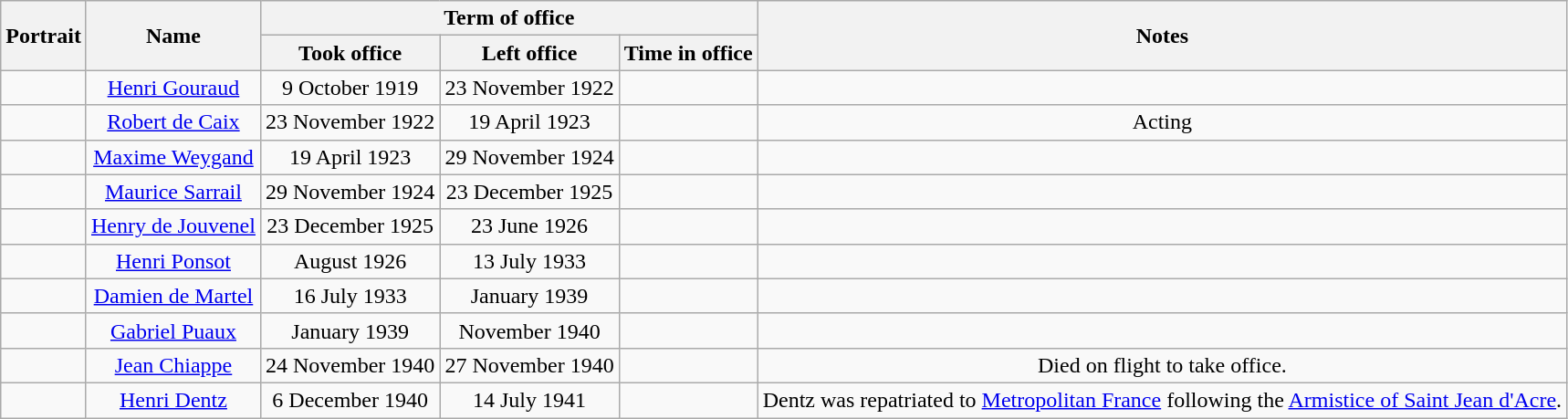<table class="wikitable" style="text-align:center;">
<tr>
<th rowspan=2>Portrait</th>
<th width=120 rowspan=2>Name</th>
<th colspan=3>Term of office</th>
<th rowspan=2>Notes</th>
</tr>
<tr>
<th>Took office</th>
<th>Left office</th>
<th>Time in office</th>
</tr>
<tr>
<td></td>
<td><a href='#'>Henri Gouraud</a></td>
<td>9 October 1919</td>
<td>23 November 1922</td>
<td></td>
<td></td>
</tr>
<tr>
<td></td>
<td><a href='#'>Robert de Caix</a></td>
<td>23 November 1922</td>
<td>19 April 1923</td>
<td></td>
<td>Acting</td>
</tr>
<tr>
<td></td>
<td><a href='#'>Maxime Weygand</a></td>
<td>19 April 1923</td>
<td>29 November 1924</td>
<td></td>
<td></td>
</tr>
<tr>
<td></td>
<td><a href='#'>Maurice Sarrail</a></td>
<td>29 November 1924</td>
<td>23 December 1925</td>
<td></td>
<td></td>
</tr>
<tr>
<td></td>
<td><a href='#'>Henry de Jouvenel</a></td>
<td>23 December 1925</td>
<td>23 June 1926</td>
<td></td>
<td></td>
</tr>
<tr>
<td></td>
<td><a href='#'>Henri Ponsot</a></td>
<td>August 1926</td>
<td>13 July 1933</td>
<td></td>
<td></td>
</tr>
<tr>
<td></td>
<td><a href='#'>Damien de Martel</a></td>
<td>16 July 1933</td>
<td>January 1939</td>
<td></td>
<td></td>
</tr>
<tr>
<td></td>
<td><a href='#'>Gabriel Puaux</a></td>
<td>January 1939</td>
<td>November 1940</td>
<td></td>
<td></td>
</tr>
<tr>
<td></td>
<td><a href='#'>Jean Chiappe</a></td>
<td>24 November 1940</td>
<td>27 November 1940</td>
<td></td>
<td>Died on flight to take office.</td>
</tr>
<tr>
<td></td>
<td><a href='#'>Henri Dentz</a></td>
<td>6 December 1940</td>
<td>14 July 1941</td>
<td></td>
<td>Dentz was repatriated to <a href='#'>Metropolitan France</a> following the <a href='#'>Armistice of Saint Jean d'Acre</a>.</td>
</tr>
</table>
